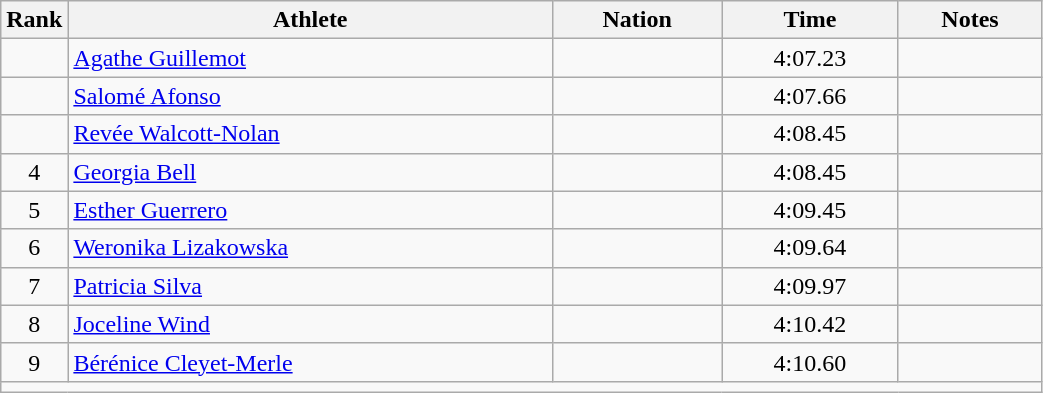<table class="wikitable sortable" style="text-align:center;width: 55%;">
<tr>
<th scope="col" style="width: 10px;">Rank</th>
<th scope="col">Athlete</th>
<th scope="col">Nation</th>
<th scope="col">Time</th>
<th scope="col">Notes</th>
</tr>
<tr>
<td></td>
<td align=left><a href='#'>Agathe Guillemot</a></td>
<td align=left></td>
<td>4:07.23</td>
<td></td>
</tr>
<tr>
<td></td>
<td align=left><a href='#'>Salomé Afonso</a></td>
<td align=left></td>
<td>4:07.66</td>
<td></td>
</tr>
<tr>
<td></td>
<td align=left><a href='#'>Revée Walcott-Nolan</a></td>
<td align=left></td>
<td>4:08.45 </td>
<td></td>
</tr>
<tr>
<td>4</td>
<td align=left><a href='#'>Georgia Bell</a></td>
<td align=left></td>
<td>4:08.45 </td>
<td></td>
</tr>
<tr>
<td>5</td>
<td align=left><a href='#'>Esther Guerrero</a></td>
<td align=left></td>
<td>4:09.45</td>
<td></td>
</tr>
<tr>
<td>6</td>
<td align=left><a href='#'>Weronika Lizakowska</a></td>
<td align=left></td>
<td>4:09.64</td>
<td></td>
</tr>
<tr>
<td>7</td>
<td align=left><a href='#'>Patricia Silva</a></td>
<td align=left></td>
<td>4:09.97</td>
<td></td>
</tr>
<tr>
<td>8</td>
<td align=left><a href='#'>Joceline Wind</a></td>
<td align=left></td>
<td>4:10.42</td>
<td></td>
</tr>
<tr>
<td>9</td>
<td align=left><a href='#'>Bérénice Cleyet-Merle</a></td>
<td align=left></td>
<td>4:10.60</td>
<td></td>
</tr>
<tr class="sortbottom">
<td colspan="5"></td>
</tr>
</table>
